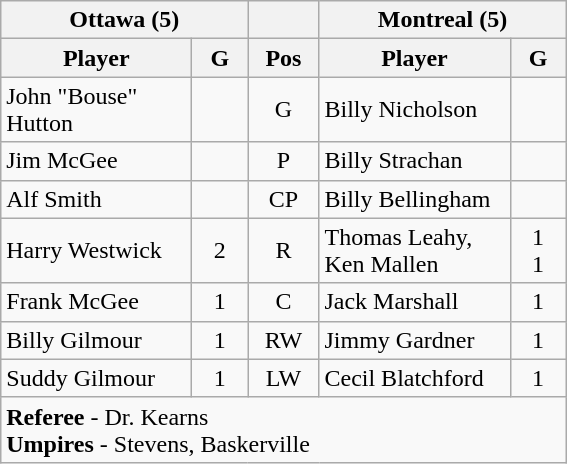<table class="wikitable">
<tr>
<th colspan="2">Ottawa (5)</th>
<th></th>
<th colspan="2">Montreal (5)</th>
</tr>
<tr>
<th width="120">Player</th>
<th width="30">G</th>
<th width="40">Pos</th>
<th width="120">Player</th>
<th width="30">G</th>
</tr>
<tr align="center">
<td align="left">John "Bouse" Hutton</td>
<td></td>
<td align="center">G</td>
<td align="left">Billy Nicholson</td>
<td></td>
</tr>
<tr align="center">
<td align="left">Jim McGee</td>
<td></td>
<td align="center">P</td>
<td align="left">Billy Strachan</td>
<td></td>
</tr>
<tr align="center">
<td align="left">Alf Smith</td>
<td></td>
<td align="center">CP</td>
<td align="left">Billy Bellingham</td>
<td></td>
</tr>
<tr align="center">
<td align="left">Harry Westwick</td>
<td>2</td>
<td align="center">R</td>
<td align="left">Thomas Leahy,<br>Ken Mallen</td>
<td>1<br>1</td>
</tr>
<tr align="center">
<td align="left">Frank McGee</td>
<td>1</td>
<td align="center">C</td>
<td align="left">Jack Marshall</td>
<td>1</td>
</tr>
<tr align="center">
<td align="left">Billy Gilmour</td>
<td>1</td>
<td align="center">RW</td>
<td align="left">Jimmy Gardner</td>
<td>1</td>
</tr>
<tr align="center">
<td align="left">Suddy Gilmour</td>
<td>1</td>
<td>LW</td>
<td align="left">Cecil Blatchford</td>
<td>1</td>
</tr>
<tr>
<td colspan="5"><strong>Referee</strong> - Dr. Kearns<br><strong>Umpires</strong> - Stevens, Baskerville</td>
</tr>
</table>
